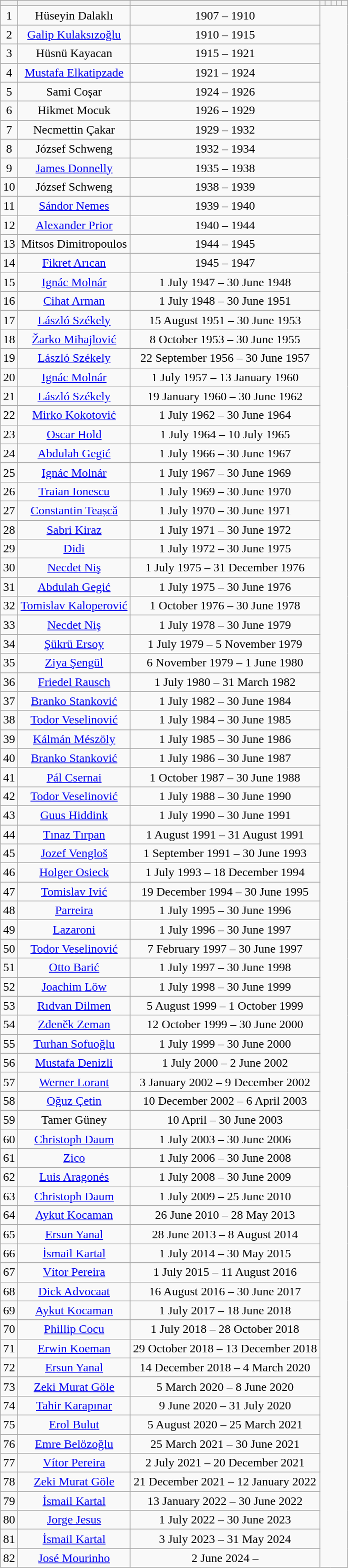<table class="wikitable plainrowheaders sortable" style="text-align:center">
<tr>
<th></th>
<th></th>
<th></th>
<th></th>
<th></th>
<th></th>
<th></th>
<th></th>
</tr>
<tr>
<td>1</td>
<td> Hüseyin Dalaklı</td>
<td>1907 – 1910<br></td>
</tr>
<tr>
<td>2</td>
<td> <a href='#'>Galip Kulaksızoğlu</a></td>
<td>1910 – 1915<br></td>
</tr>
<tr>
<td>3</td>
<td> Hüsnü Kayacan</td>
<td>1915 – 1921<br></td>
</tr>
<tr>
<td>4</td>
<td> <a href='#'>Mustafa Elkatipzade</a></td>
<td>1921 – 1924<br></td>
</tr>
<tr>
<td>5</td>
<td> Sami Coşar</td>
<td>1924 – 1926<br></td>
</tr>
<tr>
<td>6</td>
<td> Hikmet Mocuk</td>
<td>1926 – 1929<br></td>
</tr>
<tr>
<td>7</td>
<td> Necmettin Çakar</td>
<td>1929 – 1932<br></td>
</tr>
<tr>
<td>8</td>
<td> József Schweng</td>
<td>1932 – 1934<br></td>
</tr>
<tr>
<td>9</td>
<td> <a href='#'>James Donnelly</a></td>
<td>1935 – 1938<br></td>
</tr>
<tr>
<td>10</td>
<td> József Schweng</td>
<td>1938 – 1939<br></td>
</tr>
<tr>
<td>11</td>
<td> <a href='#'>Sándor Nemes</a></td>
<td>1939 – 1940<br></td>
</tr>
<tr>
<td>12</td>
<td> <a href='#'>Alexander Prior</a></td>
<td>1940 – 1944<br></td>
</tr>
<tr>
<td>13</td>
<td> Mitsos Dimitropoulos</td>
<td>1944 – 1945<br></td>
</tr>
<tr>
<td>14</td>
<td> <a href='#'>Fikret Arıcan</a></td>
<td>1945 – 1947<br></td>
</tr>
<tr>
<td>15</td>
<td> <a href='#'>Ignác Molnár</a></td>
<td>1 July 1947 – 30 June 1948<br></td>
</tr>
<tr>
<td>16</td>
<td> <a href='#'>Cihat Arman</a></td>
<td>1 July 1948 – 30 June 1951<br></td>
</tr>
<tr>
<td>17</td>
<td> <a href='#'>László Székely</a></td>
<td>15 August 1951 – 30 June 1953<br></td>
</tr>
<tr>
<td>18</td>
<td> <a href='#'>Žarko Mihajlović</a></td>
<td>8 October 1953 – 30 June 1955<br></td>
</tr>
<tr>
<td>19</td>
<td> <a href='#'>László Székely</a></td>
<td>22 September 1956 – 30 June 1957<br></td>
</tr>
<tr>
<td>20</td>
<td> <a href='#'>Ignác Molnár</a></td>
<td>1 July 1957 – 13 January 1960<br></td>
</tr>
<tr>
<td>21</td>
<td> <a href='#'>László Székely</a></td>
<td>19 January 1960 – 30 June 1962<br></td>
</tr>
<tr>
<td>22</td>
<td> <a href='#'>Mirko Kokotović</a></td>
<td>1 July 1962 – 30 June 1964<br></td>
</tr>
<tr>
<td>23</td>
<td> <a href='#'>Oscar Hold</a></td>
<td>1 July 1964 – 10 July 1965<br></td>
</tr>
<tr>
<td>24</td>
<td> <a href='#'>Abdulah Gegić</a></td>
<td>1 July 1966 – 30 June 1967<br></td>
</tr>
<tr>
<td>25</td>
<td> <a href='#'>Ignác Molnár</a></td>
<td>1 July 1967 – 30 June 1969<br></td>
</tr>
<tr>
<td>26</td>
<td> <a href='#'>Traian Ionescu</a></td>
<td>1 July 1969 – 30 June 1970<br></td>
</tr>
<tr>
<td>27</td>
<td> <a href='#'>Constantin Teașcă</a></td>
<td>1 July 1970 – 30 June 1971<br></td>
</tr>
<tr>
<td>28</td>
<td> <a href='#'>Sabri Kiraz</a></td>
<td>1 July 1971 – 30 June 1972<br></td>
</tr>
<tr>
<td>29</td>
<td> <a href='#'>Didi</a></td>
<td>1 July 1972 – 30 June 1975<br></td>
</tr>
<tr>
<td>30</td>
<td> <a href='#'>Necdet Niş</a></td>
<td>1 July 1975 – 31 December 1976<br></td>
</tr>
<tr>
<td>31</td>
<td> <a href='#'>Abdulah Gegić</a></td>
<td>1 July 1975 – 30 June 1976<br></td>
</tr>
<tr>
<td>32</td>
<td> <a href='#'>Tomislav Kaloperović</a></td>
<td>1 October 1976 – 30 June 1978<br></td>
</tr>
<tr>
<td>33</td>
<td> <a href='#'>Necdet Niş</a></td>
<td>1 July 1978 – 30 June 1979<br></td>
</tr>
<tr>
<td>34</td>
<td> <a href='#'>Şükrü Ersoy</a></td>
<td>1 July 1979 – 5 November 1979<br></td>
</tr>
<tr>
<td>35</td>
<td> <a href='#'>Ziya Şengül </a></td>
<td>6 November 1979 – 1 June 1980<br></td>
</tr>
<tr>
<td>36</td>
<td> <a href='#'>Friedel Rausch</a></td>
<td>1 July 1980 – 31 March 1982<br></td>
</tr>
<tr>
<td>37</td>
<td> <a href='#'>Branko Stanković</a></td>
<td>1 July 1982 – 30 June 1984<br></td>
</tr>
<tr>
<td>38</td>
<td> <a href='#'>Todor Veselinović</a></td>
<td>1 July 1984 – 30 June 1985<br></td>
</tr>
<tr>
<td>39</td>
<td> <a href='#'>Kálmán Mészöly</a></td>
<td>1 July 1985 – 30 June 1986<br></td>
</tr>
<tr>
<td>40</td>
<td> <a href='#'>Branko Stanković</a></td>
<td>1 July 1986 – 30 June 1987<br></td>
</tr>
<tr>
<td>41</td>
<td> <a href='#'>Pál Csernai</a></td>
<td>1 October 1987 – 30 June 1988<br></td>
</tr>
<tr>
<td>42</td>
<td> <a href='#'>Todor Veselinović</a></td>
<td>1 July 1988 – 30 June 1990<br></td>
</tr>
<tr>
<td>43</td>
<td> <a href='#'>Guus Hiddink</a></td>
<td>1 July 1990 – 30 June 1991<br></td>
</tr>
<tr>
<td>44</td>
<td> <a href='#'>Tınaz Tırpan</a></td>
<td>1 August 1991 – 31 August 1991<br></td>
</tr>
<tr>
<td>45</td>
<td> <a href='#'>Jozef Vengloš</a></td>
<td>1 September 1991 – 30 June 1993<br></td>
</tr>
<tr>
<td>46</td>
<td> <a href='#'>Holger Osieck</a></td>
<td>1 July 1993 – 18 December 1994<br></td>
</tr>
<tr>
<td>47</td>
<td> <a href='#'>Tomislav Ivić</a></td>
<td>19 December 1994 – 30 June 1995<br></td>
</tr>
<tr>
<td>48</td>
<td> <a href='#'>Parreira</a></td>
<td>1 July 1995 – 30 June 1996<br></td>
</tr>
<tr>
<td>49</td>
<td>  <a href='#'>Lazaroni</a></td>
<td>1 July 1996 – 30 June 1997<br></td>
</tr>
<tr>
<td>50</td>
<td> <a href='#'>Todor Veselinović</a></td>
<td>7 February 1997 – 30 June 1997<br></td>
</tr>
<tr>
<td>51</td>
<td> <a href='#'>Otto Barić</a></td>
<td>1 July 1997 – 30 June 1998<br></td>
</tr>
<tr>
<td>52</td>
<td> <a href='#'>Joachim Löw</a></td>
<td>1 July 1998 – 30 June 1999<br></td>
</tr>
<tr>
<td>53</td>
<td> <a href='#'>Rıdvan Dilmen</a></td>
<td>5 August 1999 – 1 October 1999<br></td>
</tr>
<tr>
<td>54</td>
<td> <a href='#'>Zdeněk Zeman</a></td>
<td>12 October 1999 – 30 June 2000<br></td>
</tr>
<tr>
<td>55</td>
<td> <a href='#'>Turhan Sofuoğlu</a></td>
<td>1 July 1999 – 30 June 2000<br></td>
</tr>
<tr>
<td>56</td>
<td> <a href='#'>Mustafa Denizli</a></td>
<td>1 July 2000 – 2 June 2002<br></td>
</tr>
<tr>
<td>57</td>
<td> <a href='#'>Werner Lorant</a></td>
<td>3 January 2002 – 9 December 2002<br></td>
</tr>
<tr>
<td>58</td>
<td> <a href='#'>Oğuz Çetin</a></td>
<td>10 December 2002 – 6 April 2003<br></td>
</tr>
<tr>
<td>59</td>
<td> Tamer Güney</td>
<td>10 April – 30 June 2003<br></td>
</tr>
<tr>
<td>60</td>
<td> <a href='#'>Christoph Daum</a></td>
<td>1 July 2003 – 30 June 2006<br></td>
</tr>
<tr>
<td>61</td>
<td> <a href='#'>Zico</a></td>
<td>1 July 2006 – 30 June 2008<br></td>
</tr>
<tr>
<td>62</td>
<td> <a href='#'>Luis Aragonés</a></td>
<td>1 July 2008 – 30 June 2009<br></td>
</tr>
<tr>
<td>63</td>
<td> <a href='#'>Christoph Daum</a></td>
<td>1 July 2009 – 25 June 2010<br></td>
</tr>
<tr>
<td>64</td>
<td> <a href='#'>Aykut Kocaman</a></td>
<td>26 June 2010 – 28 May 2013<br></td>
</tr>
<tr>
<td>65</td>
<td> <a href='#'>Ersun Yanal</a></td>
<td>28 June 2013 – 8 August 2014<br></td>
</tr>
<tr>
<td>66</td>
<td> <a href='#'>İsmail Kartal</a></td>
<td>1 July 2014 – 30 May 2015<br></td>
</tr>
<tr>
<td>67</td>
<td> <a href='#'>Vítor Pereira</a></td>
<td>1 July 2015 – 11 August 2016<br></td>
</tr>
<tr>
<td>68</td>
<td> <a href='#'>Dick Advocaat</a></td>
<td>16 August 2016 – 30 June 2017<br></td>
</tr>
<tr>
<td>69</td>
<td> <a href='#'>Aykut Kocaman</a></td>
<td>1 July 2017 – 18 June 2018<br></td>
</tr>
<tr>
<td>70</td>
<td> <a href='#'>Phillip Cocu</a></td>
<td>1 July 2018 – 28 October 2018<br></td>
</tr>
<tr>
<td>71</td>
<td> <a href='#'>Erwin Koeman</a></td>
<td>29 October 2018 – 13 December 2018<br></td>
</tr>
<tr>
<td>72</td>
<td> <a href='#'>Ersun Yanal</a></td>
<td>14 December 2018 – 4 March 2020<br></td>
</tr>
<tr>
<td>73</td>
<td> <a href='#'>Zeki Murat Göle</a></td>
<td>5 March 2020 – 8 June 2020<br></td>
</tr>
<tr>
<td>74</td>
<td> <a href='#'>Tahir Karapınar</a></td>
<td>9 June 2020 – 31 July 2020<br></td>
</tr>
<tr>
<td>75</td>
<td> <a href='#'>Erol Bulut</a></td>
<td>5 August 2020 – 25 March 2021<br></td>
</tr>
<tr>
<td>76</td>
<td> <a href='#'>Emre Belözoğlu</a></td>
<td>25 March 2021 – 30 June 2021<br></td>
</tr>
<tr>
<td>77</td>
<td> <a href='#'>Vítor Pereira</a></td>
<td>2 July 2021 – 20 December 2021<br></td>
</tr>
<tr>
<td>78</td>
<td> <a href='#'>Zeki Murat Göle</a></td>
<td>21 December 2021 – 12 January 2022<br></td>
</tr>
<tr>
<td>79</td>
<td> <a href='#'>İsmail Kartal</a></td>
<td>13 January 2022 – 30 June 2022<br></td>
</tr>
<tr>
<td>80</td>
<td> <a href='#'>Jorge Jesus</a></td>
<td>1 July 2022 – 30 June 2023<br></td>
</tr>
<tr>
<td>81</td>
<td> <a href='#'>İsmail Kartal</a></td>
<td>3 July 2023 – 31 May 2024<br></td>
</tr>
<tr>
<td>82</td>
<td> <a href='#'>José Mourinho</a></td>
<td>2 June 2024 –<br></td>
</tr>
</table>
